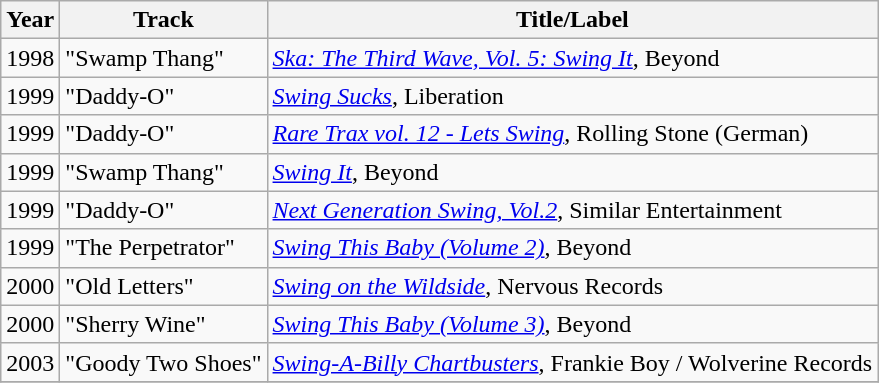<table class="wikitable">
<tr>
<th><strong>Year</strong></th>
<th><strong>Track</strong></th>
<th><strong>Title/Label</strong></th>
</tr>
<tr>
<td>1998</td>
<td>"Swamp Thang"</td>
<td><em><a href='#'>Ska: The Third Wave, Vol. 5: Swing It</a></em>, Beyond</td>
</tr>
<tr>
<td>1999</td>
<td>"Daddy-O"</td>
<td><em><a href='#'>Swing Sucks</a></em>, Liberation</td>
</tr>
<tr>
<td>1999</td>
<td>"Daddy-O"</td>
<td><em><a href='#'>Rare Trax vol. 12 - Lets Swing</a></em>, Rolling Stone (German)</td>
</tr>
<tr>
<td>1999</td>
<td>"Swamp Thang"</td>
<td><em><a href='#'>Swing It</a></em>, Beyond</td>
</tr>
<tr>
<td>1999</td>
<td>"Daddy-O"</td>
<td><em><a href='#'>Next Generation Swing, Vol.2</a></em>, Similar Entertainment</td>
</tr>
<tr>
<td>1999</td>
<td>"The Perpetrator"</td>
<td><em><a href='#'>Swing This Baby (Volume 2)</a></em>, Beyond</td>
</tr>
<tr>
<td>2000</td>
<td>"Old Letters"</td>
<td><em><a href='#'>Swing on the Wildside</a></em>, Nervous Records</td>
</tr>
<tr>
<td>2000</td>
<td>"Sherry Wine"</td>
<td><em><a href='#'>Swing This Baby (Volume 3)</a></em>, Beyond</td>
</tr>
<tr>
<td>2003</td>
<td>"Goody Two Shoes"</td>
<td><em><a href='#'>Swing-A-Billy Chartbusters</a></em>, Frankie Boy / Wolverine Records</td>
</tr>
<tr>
</tr>
</table>
